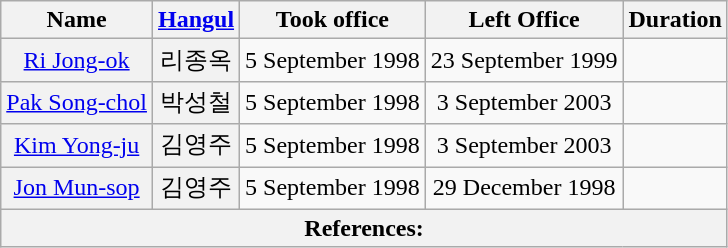<table class="wikitable sortable">
<tr>
<th>Name</th>
<th class="unsortable"><a href='#'>Hangul</a></th>
<th>Took office</th>
<th>Left Office</th>
<th>Duration</th>
</tr>
<tr>
<th align="center" scope="row" style="font-weight:normal;"><a href='#'>Ri Jong-ok</a></th>
<th align="center" scope="row" style="font-weight:normal;">리종옥</th>
<td align="center">5 September 1998</td>
<td align="center">23 September 1999</td>
<td align="center"></td>
</tr>
<tr>
<th align="center" scope="row" style="font-weight:normal;"><a href='#'>Pak Song-chol</a></th>
<th align="center" scope="row" style="font-weight:normal;">박성철</th>
<td align="center">5 September 1998</td>
<td align="center">3 September 2003</td>
<td align="center"></td>
</tr>
<tr>
<th align="center" scope="row" style="font-weight:normal;"><a href='#'>Kim Yong-ju</a></th>
<th align="center" scope="row" style="font-weight:normal;">김영주</th>
<td align="center">5 September 1998</td>
<td align="center">3 September 2003</td>
<td align="center"></td>
</tr>
<tr>
<th align="center" scope="row" style="font-weight:normal;"><a href='#'>Jon Mun-sop</a></th>
<th align="center" scope="row" style="font-weight:normal;">김영주</th>
<td align="center">5 September 1998</td>
<td align="center">29 December 1998</td>
<td align="center"></td>
</tr>
<tr>
<th colspan="5" unsortable><strong>References:</strong><br></th>
</tr>
</table>
